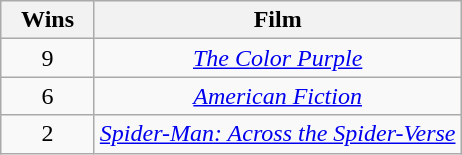<table class="wikitable" rowspan="2" style="text-align:center" background: #f6e39c;>
<tr>
<th scope="col" style="width:55px;">Wins</th>
<th scope="col" style="text-align:center;">Film</th>
</tr>
<tr>
<td>9</td>
<td><em><a href='#'>The Color Purple</a></em></td>
</tr>
<tr>
<td>6</td>
<td><em><a href='#'>American Fiction</a></em></td>
</tr>
<tr>
<td>2</td>
<td><em><a href='#'>Spider-Man: Across the Spider-Verse</a></em></td>
</tr>
</table>
